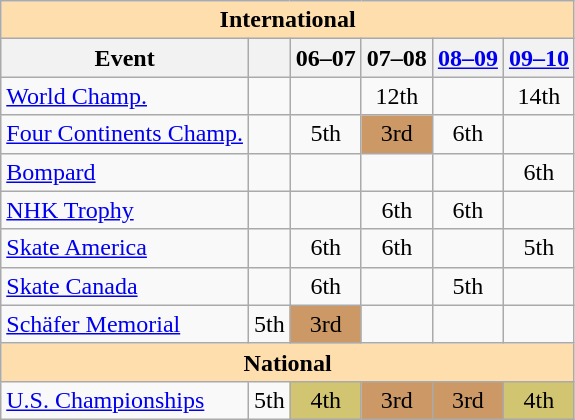<table class="wikitable" style="text-align:center">
<tr>
<th style="background-color: #ffdead; " colspan=6 align=center>International</th>
</tr>
<tr>
<th>Event</th>
<th></th>
<th>06–07</th>
<th>07–08</th>
<th><a href='#'>08–09</a></th>
<th><a href='#'>09–10</a></th>
</tr>
<tr>
<td align=left><a href='#'>World Champ.</a></td>
<td></td>
<td></td>
<td>12th</td>
<td></td>
<td>14th</td>
</tr>
<tr>
<td align=left><a href='#'>Four Continents Champ.</a></td>
<td></td>
<td>5th</td>
<td bgcolor=cc9966>3rd</td>
<td>6th</td>
<td></td>
</tr>
<tr>
<td align=left> <a href='#'>Bompard</a></td>
<td></td>
<td></td>
<td></td>
<td></td>
<td>6th</td>
</tr>
<tr>
<td align=left> <a href='#'>NHK Trophy</a></td>
<td></td>
<td></td>
<td>6th</td>
<td>6th</td>
<td></td>
</tr>
<tr>
<td align=left> <a href='#'>Skate America</a></td>
<td></td>
<td>6th</td>
<td>6th</td>
<td></td>
<td>5th</td>
</tr>
<tr>
<td align=left> <a href='#'>Skate Canada</a></td>
<td></td>
<td>6th</td>
<td></td>
<td>5th</td>
<td></td>
</tr>
<tr>
<td align=left><a href='#'>Schäfer Memorial</a></td>
<td>5th</td>
<td bgcolor=cc9966>3rd</td>
<td></td>
<td></td>
<td></td>
</tr>
<tr>
<th style="background-color: #ffdead; " colspan=6 align=center>National</th>
</tr>
<tr>
<td align=left><a href='#'>U.S. Championships</a></td>
<td>5th</td>
<td bgcolor=d1c571>4th</td>
<td bgcolor=cc9966>3rd</td>
<td bgcolor=cc9966>3rd</td>
<td bgcolor=d1c571>4th</td>
</tr>
</table>
